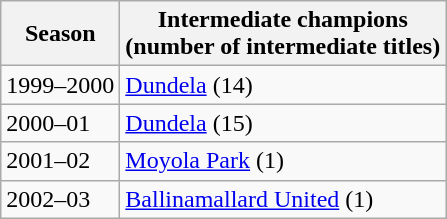<table class="wikitable">
<tr>
<th>Season</th>
<th>Intermediate champions<br>(number of intermediate titles)</th>
</tr>
<tr>
<td>1999–2000</td>
<td><a href='#'>Dundela</a> (14)</td>
</tr>
<tr>
<td>2000–01</td>
<td><a href='#'>Dundela</a> (15)</td>
</tr>
<tr>
<td>2001–02</td>
<td><a href='#'>Moyola Park</a> (1)</td>
</tr>
<tr>
<td>2002–03</td>
<td><a href='#'>Ballinamallard United</a> (1)</td>
</tr>
</table>
